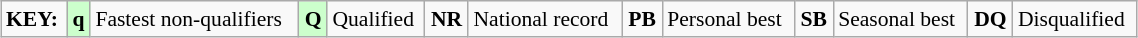<table class="wikitable" style="margin:0.5em auto; font-size:90%;position:relative;" width=60%>
<tr>
<td><strong>KEY:</strong></td>
<td bgcolor=ccffcc align=center><strong>q</strong></td>
<td>Fastest non-qualifiers</td>
<td bgcolor=ccffcc align=center><strong>Q</strong></td>
<td>Qualified</td>
<td align=center><strong>NR</strong></td>
<td>National record</td>
<td align=center><strong>PB</strong></td>
<td>Personal best</td>
<td align=center><strong>SB</strong></td>
<td>Seasonal best</td>
<td align=center><strong>DQ</strong></td>
<td>Disqualified</td>
</tr>
</table>
